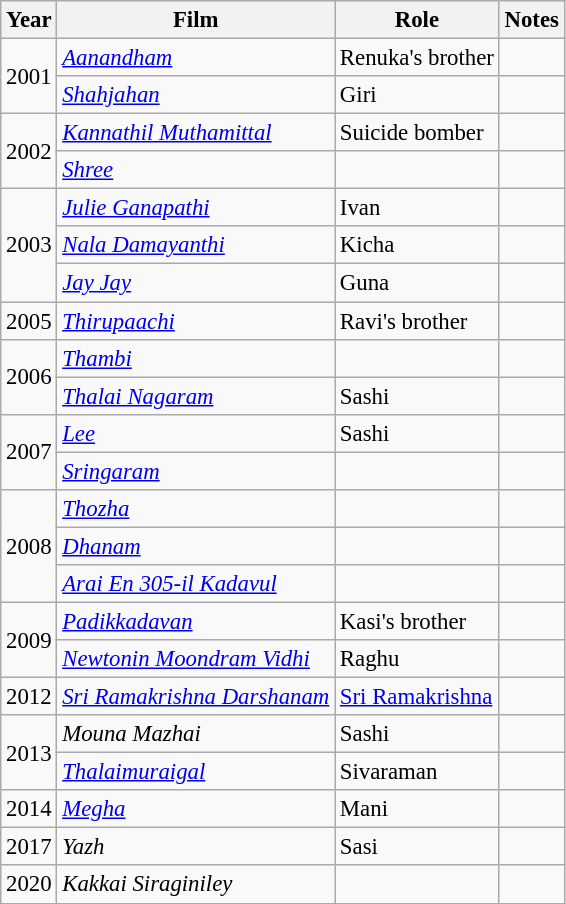<table class="wikitable" style="font-size: 95%;">
<tr>
<th>Year</th>
<th>Film</th>
<th>Role</th>
<th>Notes</th>
</tr>
<tr>
<td rowspan="2">2001</td>
<td><em><a href='#'>Aanandham</a></em></td>
<td>Renuka's brother</td>
<td></td>
</tr>
<tr>
<td><em><a href='#'>Shahjahan</a></em></td>
<td>Giri</td>
<td></td>
</tr>
<tr>
<td rowspan="2">2002</td>
<td><em><a href='#'>Kannathil Muthamittal</a></em></td>
<td>Suicide bomber</td>
<td></td>
</tr>
<tr>
<td><em><a href='#'>Shree</a></em></td>
<td></td>
<td></td>
</tr>
<tr>
<td rowspan="3">2003</td>
<td><em><a href='#'>Julie Ganapathi</a></em></td>
<td>Ivan</td>
<td></td>
</tr>
<tr>
<td><em><a href='#'>Nala Damayanthi</a></em></td>
<td>Kicha</td>
<td></td>
</tr>
<tr>
<td><em><a href='#'>Jay Jay</a></em></td>
<td>Guna</td>
<td></td>
</tr>
<tr>
<td rowspan="1">2005</td>
<td><em><a href='#'>Thirupaachi</a></em></td>
<td>Ravi's brother</td>
<td></td>
</tr>
<tr>
<td rowspan="2">2006</td>
<td><em><a href='#'>Thambi</a></em></td>
<td></td>
<td></td>
</tr>
<tr>
<td><em><a href='#'>Thalai Nagaram</a></em></td>
<td>Sashi</td>
<td></td>
</tr>
<tr>
<td rowspan="2">2007</td>
<td><em><a href='#'>Lee</a></em></td>
<td>Sashi</td>
<td></td>
</tr>
<tr>
<td><em><a href='#'>Sringaram</a></em></td>
<td></td>
<td></td>
</tr>
<tr>
<td rowspan="3">2008</td>
<td><em><a href='#'>Thozha</a></em></td>
<td></td>
<td></td>
</tr>
<tr>
<td><em><a href='#'>Dhanam</a></em></td>
<td></td>
<td></td>
</tr>
<tr>
<td><em><a href='#'>Arai En 305-il Kadavul</a></em></td>
<td></td>
<td></td>
</tr>
<tr>
<td rowspan="2">2009</td>
<td><em><a href='#'>Padikkadavan</a></em></td>
<td>Kasi's brother</td>
<td></td>
</tr>
<tr>
<td><em><a href='#'>Newtonin Moondram Vidhi</a></em></td>
<td>Raghu</td>
<td></td>
</tr>
<tr>
<td rowspan="1">2012</td>
<td><em><a href='#'>Sri Ramakrishna Darshanam</a></em></td>
<td><a href='#'>Sri Ramakrishna</a></td>
<td></td>
</tr>
<tr>
<td rowspan="2">2013</td>
<td><em>Mouna Mazhai</em></td>
<td>Sashi</td>
<td></td>
</tr>
<tr>
<td><em><a href='#'>Thalaimuraigal</a></em></td>
<td>Sivaraman</td>
<td></td>
</tr>
<tr>
<td rowspan="1">2014</td>
<td><em><a href='#'>Megha</a></em></td>
<td>Mani</td>
<td></td>
</tr>
<tr>
<td>2017</td>
<td><em>Yazh</em></td>
<td>Sasi</td>
<td></td>
</tr>
<tr>
<td rowspan="1">2020</td>
<td><em>Kakkai Siraginiley </em></td>
<td></td>
<td></td>
</tr>
</table>
